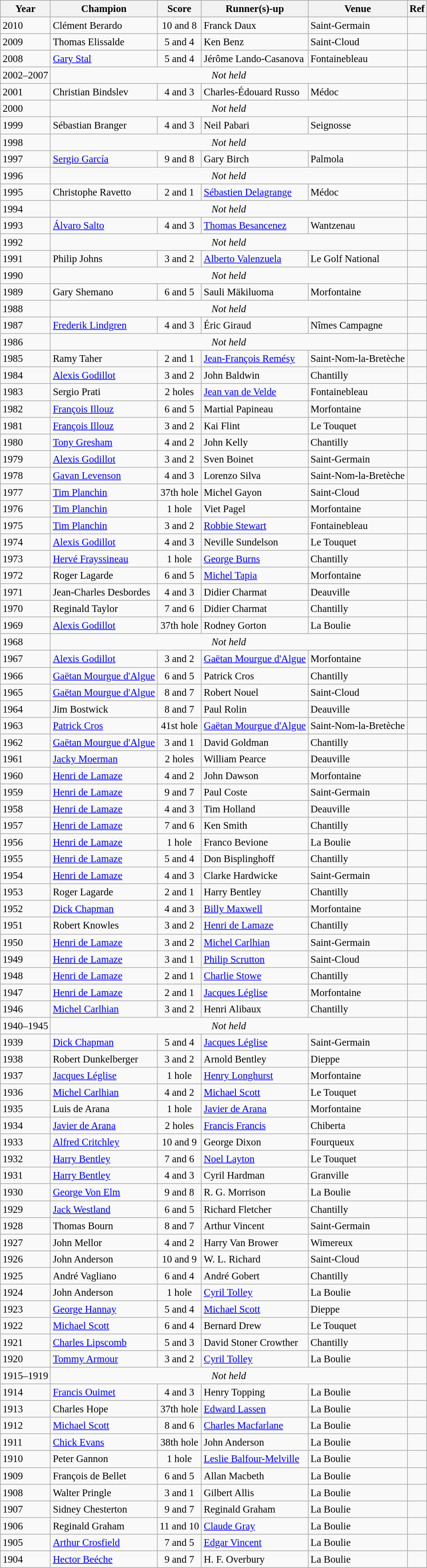<table class="wikitable" style="font-size:95%">
<tr>
<th>Year</th>
<th>Champion</th>
<th>Score</th>
<th>Runner(s)-up</th>
<th>Venue</th>
<th>Ref</th>
</tr>
<tr>
<td>2010</td>
<td> Clément Berardo</td>
<td align=center>10 and 8</td>
<td> Franck Daux</td>
<td>Saint-Germain</td>
<td></td>
</tr>
<tr>
<td>2009</td>
<td> Thomas Elissalde</td>
<td align=center>5 and 4</td>
<td> Ken Benz</td>
<td>Saint-Cloud</td>
<td></td>
</tr>
<tr>
<td>2008</td>
<td> <a href='#'>Gary Stal</a></td>
<td align=center>5 and 4</td>
<td> Jérôme Lando-Casanova</td>
<td>Fontainebleau</td>
<td></td>
</tr>
<tr>
<td>2002–2007</td>
<td colspan=4 align=center><em>Not held</em></td>
<td></td>
</tr>
<tr>
<td>2001</td>
<td> Christian Bindslev</td>
<td align=center>4 and 3</td>
<td> Charles-Édouard Russo</td>
<td>Médoc</td>
<td></td>
</tr>
<tr>
<td>2000</td>
<td colspan=4 align=center><em>Not held</em></td>
<td></td>
</tr>
<tr>
<td>1999</td>
<td> Sébastian Branger</td>
<td align=center>4 and 3</td>
<td> Neil Pabari</td>
<td>Seignosse</td>
<td></td>
</tr>
<tr>
<td>1998</td>
<td colspan=4 align=center><em>Not held</em></td>
<td></td>
</tr>
<tr>
<td>1997</td>
<td> <a href='#'>Sergio García</a></td>
<td align=center>9 and 8</td>
<td> Gary Birch</td>
<td>Palmola</td>
<td></td>
</tr>
<tr>
<td>1996</td>
<td colspan=4 align=center><em>Not held</em></td>
<td></td>
</tr>
<tr>
<td>1995</td>
<td> Christophe Ravetto</td>
<td align=center>2 and 1</td>
<td> <a href='#'>Sébastien Delagrange</a></td>
<td>Médoc</td>
<td></td>
</tr>
<tr>
<td>1994</td>
<td colspan=4 align=center><em>Not held</em></td>
<td></td>
</tr>
<tr>
<td>1993</td>
<td> <a href='#'>Álvaro Salto</a></td>
<td align=center>4 and 3</td>
<td> <a href='#'>Thomas Besancenez</a></td>
<td>Wantzenau</td>
<td></td>
</tr>
<tr>
<td>1992</td>
<td colspan=4 align=center><em>Not held</em></td>
<td></td>
</tr>
<tr>
<td>1991</td>
<td> Philip Johns</td>
<td align=center>3 and 2</td>
<td> <a href='#'>Alberto Valenzuela</a></td>
<td>Le Golf National</td>
<td></td>
</tr>
<tr>
<td>1990</td>
<td colspan=4 align=center><em>Not held</em></td>
<td></td>
</tr>
<tr>
<td>1989</td>
<td> Gary Shemano</td>
<td align=center>6 and 5</td>
<td> Sauli Mäkiluoma</td>
<td>Morfontaine</td>
<td></td>
</tr>
<tr>
<td>1988</td>
<td colspan=4 align=center><em>Not held</em></td>
<td></td>
</tr>
<tr>
<td>1987</td>
<td> <a href='#'>Frederik Lindgren</a></td>
<td align=center>4 and 3</td>
<td> Éric Giraud</td>
<td>Nîmes Campagne</td>
<td></td>
</tr>
<tr>
<td>1986</td>
<td colspan=4 align=center><em>Not held</em></td>
<td></td>
</tr>
<tr>
<td>1985</td>
<td> Ramy Taher</td>
<td align=center>2 and 1</td>
<td> <a href='#'>Jean-François Remésy</a></td>
<td>Saint-Nom-la-Bretèche</td>
<td></td>
</tr>
<tr>
<td>1984</td>
<td> <a href='#'>Alexis Godillot</a></td>
<td align=center>3 and 2</td>
<td> John Baldwin</td>
<td>Chantilly</td>
<td></td>
</tr>
<tr>
<td>1983</td>
<td> Sergio Prati</td>
<td align=center>2 holes</td>
<td> <a href='#'>Jean van de Velde</a></td>
<td>Fontainebleau</td>
<td></td>
</tr>
<tr>
<td>1982</td>
<td> <a href='#'>François Illouz</a></td>
<td align=center>6 and 5</td>
<td> Martial Papineau</td>
<td>Morfontaine</td>
<td></td>
</tr>
<tr>
<td>1981</td>
<td> <a href='#'>François Illouz</a></td>
<td align=center>3 and 2</td>
<td> Kai Flint</td>
<td>Le Touquet</td>
<td></td>
</tr>
<tr>
<td>1980</td>
<td> <a href='#'>Tony Gresham</a></td>
<td align=center>4 and 2</td>
<td> John Kelly</td>
<td>Chantilly</td>
<td></td>
</tr>
<tr>
<td>1979</td>
<td> <a href='#'>Alexis Godillot</a></td>
<td align=center>3 and 2</td>
<td> Sven Boinet</td>
<td>Saint-Germain</td>
<td></td>
</tr>
<tr>
<td>1978</td>
<td> <a href='#'>Gavan Levenson</a></td>
<td align=center>4 and 3</td>
<td> Lorenzo Silva</td>
<td>Saint-Nom-la-Bretèche</td>
<td></td>
</tr>
<tr>
<td>1977</td>
<td> <a href='#'>Tim Planchin</a></td>
<td align=center>37th hole</td>
<td> Michel Gayon</td>
<td>Saint-Cloud</td>
<td></td>
</tr>
<tr>
<td>1976</td>
<td> <a href='#'>Tim Planchin</a></td>
<td align=center>1 hole</td>
<td> Viet Pagel</td>
<td>Morfontaine</td>
<td></td>
</tr>
<tr>
<td>1975</td>
<td> <a href='#'>Tim Planchin</a></td>
<td align=center>3 and 2</td>
<td> <a href='#'>Robbie Stewart</a></td>
<td>Fontainebleau</td>
<td></td>
</tr>
<tr>
<td>1974</td>
<td> <a href='#'>Alexis Godillot</a></td>
<td align=center>4 and 3</td>
<td> Neville Sundelson</td>
<td>Le Touquet</td>
<td></td>
</tr>
<tr>
<td>1973</td>
<td> <a href='#'>Hervé Frayssineau</a></td>
<td align=center>1 hole</td>
<td> <a href='#'>George Burns</a></td>
<td>Chantilly</td>
<td></td>
</tr>
<tr>
<td>1972</td>
<td> Roger Lagarde</td>
<td align=center>6 and 5</td>
<td> <a href='#'>Michel Tapia</a></td>
<td>Morfontaine</td>
<td></td>
</tr>
<tr>
<td>1971</td>
<td> Jean-Charles Desbordes</td>
<td align=center>4 and 3</td>
<td> Didier Charmat</td>
<td>Deauville</td>
<td></td>
</tr>
<tr>
<td>1970</td>
<td> Reginald Taylor</td>
<td align=center>7 and 6</td>
<td> Didier Charmat</td>
<td>Chantilly</td>
<td></td>
</tr>
<tr>
<td>1969</td>
<td> <a href='#'>Alexis Godillot</a></td>
<td align=center>37th hole</td>
<td> Rodney Gorton</td>
<td>La Boulie</td>
<td></td>
</tr>
<tr>
<td>1968</td>
<td colspan=4 align=center><em>Not held</em></td>
<td></td>
</tr>
<tr>
<td>1967</td>
<td> <a href='#'>Alexis Godillot</a></td>
<td align=center>3 and 2</td>
<td> <a href='#'>Gaëtan Mourgue d'Algue</a></td>
<td>Morfontaine</td>
<td></td>
</tr>
<tr>
<td>1966</td>
<td> <a href='#'>Gaëtan Mourgue d'Algue</a></td>
<td align=center>6 and 5</td>
<td> Patrick Cros</td>
<td>Chantilly</td>
<td></td>
</tr>
<tr>
<td>1965</td>
<td> <a href='#'>Gaëtan Mourgue d'Algue</a></td>
<td align=center>8 and 7</td>
<td> Robert Nouel</td>
<td>Saint-Cloud</td>
<td></td>
</tr>
<tr>
<td>1964</td>
<td> Jim Bostwick</td>
<td align=center>8 and 7</td>
<td> Paul Rolin</td>
<td>Deauville</td>
<td></td>
</tr>
<tr>
<td>1963</td>
<td> <a href='#'>Patrick Cros</a></td>
<td align=center>41st hole</td>
<td> <a href='#'>Gaëtan Mourgue d'Algue</a></td>
<td>Saint-Nom-la-Bretèche</td>
<td></td>
</tr>
<tr>
<td>1962</td>
<td> <a href='#'>Gaëtan Mourgue d'Algue</a></td>
<td align=center>3 and 1</td>
<td> David Goldman</td>
<td>Chantilly</td>
<td></td>
</tr>
<tr>
<td>1961</td>
<td> <a href='#'>Jacky Moerman</a></td>
<td align=center>2 holes</td>
<td> William Pearce</td>
<td>Deauville</td>
<td></td>
</tr>
<tr>
<td>1960</td>
<td> <a href='#'>Henri de Lamaze</a></td>
<td align=center>4 and 2</td>
<td> John Dawson</td>
<td>Morfontaine</td>
<td></td>
</tr>
<tr>
<td>1959</td>
<td> <a href='#'>Henri de Lamaze</a></td>
<td align=center>9 and 7</td>
<td> Paul Coste</td>
<td>Saint-Germain</td>
<td></td>
</tr>
<tr>
<td>1958</td>
<td> <a href='#'>Henri de Lamaze</a></td>
<td align=center>4 and 3</td>
<td> Tim Holland</td>
<td>Deauville</td>
<td></td>
</tr>
<tr>
<td>1957</td>
<td> <a href='#'>Henri de Lamaze</a></td>
<td align=center>7 and 6</td>
<td> Ken Smith</td>
<td>Chantilly</td>
<td></td>
</tr>
<tr>
<td>1956</td>
<td> <a href='#'>Henri de Lamaze</a></td>
<td align=center>1 hole</td>
<td> Franco Bevione</td>
<td>La Boulie</td>
<td></td>
</tr>
<tr>
<td>1955</td>
<td> <a href='#'>Henri de Lamaze</a></td>
<td align=center>5 and 4</td>
<td> Don Bisplinghoff</td>
<td>Chantilly</td>
<td></td>
</tr>
<tr>
<td>1954</td>
<td> <a href='#'>Henri de Lamaze</a></td>
<td align=center>4 and 3</td>
<td> Clarke Hardwicke</td>
<td>Saint-Germain</td>
<td></td>
</tr>
<tr>
<td>1953</td>
<td> Roger Lagarde</td>
<td align=center>2 and 1</td>
<td> Harry Bentley</td>
<td>Chantilly</td>
<td></td>
</tr>
<tr>
<td>1952</td>
<td> <a href='#'>Dick Chapman</a></td>
<td align=center>4 and 3</td>
<td> <a href='#'>Billy Maxwell</a></td>
<td>Morfontaine</td>
<td></td>
</tr>
<tr>
<td>1951</td>
<td> Robert Knowles</td>
<td align=center>3 and 2</td>
<td> <a href='#'>Henri de Lamaze</a></td>
<td>Chantilly</td>
<td></td>
</tr>
<tr>
<td>1950</td>
<td> <a href='#'>Henri de Lamaze</a></td>
<td align=center>3 and 2</td>
<td> <a href='#'>Michel Carlhian</a></td>
<td>Saint-Germain</td>
<td></td>
</tr>
<tr>
<td>1949</td>
<td> <a href='#'>Henri de Lamaze</a></td>
<td align=center>3 and 1</td>
<td> <a href='#'>Philip Scrutton</a></td>
<td>Saint-Cloud</td>
<td></td>
</tr>
<tr>
<td>1948</td>
<td> <a href='#'>Henri de Lamaze</a></td>
<td align=center>2 and 1</td>
<td> <a href='#'>Charlie Stowe</a></td>
<td>Chantilly</td>
<td></td>
</tr>
<tr>
<td>1947</td>
<td> <a href='#'>Henri de Lamaze</a></td>
<td align=center>2 and 1</td>
<td> <a href='#'>Jacques Léglise</a></td>
<td>Morfontaine</td>
<td></td>
</tr>
<tr>
<td>1946</td>
<td> <a href='#'>Michel Carlhian</a></td>
<td align=center>3 and 2</td>
<td> Henri Alibaux</td>
<td>Chantilly</td>
<td></td>
</tr>
<tr>
<td>1940–1945</td>
<td colspan=4 align=center><em>Not held</em></td>
<td></td>
</tr>
<tr>
<td>1939</td>
<td> <a href='#'>Dick Chapman</a></td>
<td align=center>5 and 4</td>
<td> <a href='#'>Jacques Léglise</a></td>
<td>Saint-Germain</td>
<td></td>
</tr>
<tr>
<td>1938</td>
<td> Robert Dunkelberger</td>
<td align=center>3 and 2</td>
<td> Arnold Bentley</td>
<td>Dieppe</td>
<td></td>
</tr>
<tr>
<td>1937</td>
<td> <a href='#'>Jacques Léglise</a></td>
<td align=center>1 hole</td>
<td> <a href='#'>Henry Longhurst</a></td>
<td>Morfontaine</td>
<td></td>
</tr>
<tr>
<td>1936</td>
<td> <a href='#'>Michel Carlhian</a></td>
<td align=center>4 and 2</td>
<td> <a href='#'>Michael Scott</a></td>
<td>Le Touquet</td>
<td></td>
</tr>
<tr>
<td>1935</td>
<td> Luis de Arana</td>
<td align=center>1 hole</td>
<td> <a href='#'>Javier de Arana</a></td>
<td>Morfontaine</td>
<td></td>
</tr>
<tr>
<td>1934</td>
<td> <a href='#'>Javier de Arana</a></td>
<td align=center>2 holes</td>
<td> <a href='#'>Francis Francis</a></td>
<td>Chiberta</td>
<td></td>
</tr>
<tr>
<td>1933</td>
<td> <a href='#'>Alfred Critchley</a></td>
<td align=center>10 and 9</td>
<td> George Dixon</td>
<td>Fourqueux</td>
<td></td>
</tr>
<tr>
<td>1932</td>
<td> <a href='#'>Harry Bentley</a></td>
<td align=center>7 and 6</td>
<td> <a href='#'>Noel Layton</a></td>
<td>Le Touquet</td>
<td></td>
</tr>
<tr>
<td>1931</td>
<td> <a href='#'>Harry Bentley</a></td>
<td align=center>4 and 3</td>
<td> Cyril Hardman</td>
<td>Granville</td>
<td></td>
</tr>
<tr>
<td>1930</td>
<td> <a href='#'>George Von Elm</a></td>
<td align=center>9 and 8</td>
<td> R. G. Morrison</td>
<td>La Boulie</td>
<td></td>
</tr>
<tr>
<td>1929</td>
<td> <a href='#'>Jack Westland</a></td>
<td align=center>6 and 5</td>
<td> Richard Fletcher</td>
<td>Chantilly</td>
<td></td>
</tr>
<tr>
<td>1928</td>
<td> Thomas Bourn</td>
<td align=center>8 and 7</td>
<td> Arthur Vincent</td>
<td>Saint-Germain</td>
<td></td>
</tr>
<tr>
<td>1927</td>
<td> John Mellor</td>
<td align=center>4 and 2</td>
<td> Harry Van Brower</td>
<td>Wimereux</td>
<td></td>
</tr>
<tr>
<td>1926</td>
<td> John Anderson</td>
<td align=center>10 and 9</td>
<td> W. L. Richard</td>
<td>Saint-Cloud</td>
<td></td>
</tr>
<tr>
<td>1925</td>
<td> André Vagliano</td>
<td align=center>6 and 4</td>
<td> André Gobert</td>
<td>Chantilly</td>
<td></td>
</tr>
<tr>
<td>1924</td>
<td> John Anderson</td>
<td align=center>1 hole</td>
<td> <a href='#'>Cyril Tolley</a></td>
<td>La Boulie</td>
<td></td>
</tr>
<tr>
<td>1923</td>
<td> <a href='#'>George Hannay</a></td>
<td align=center>5 and 4</td>
<td> <a href='#'>Michael Scott</a></td>
<td>Dieppe</td>
<td></td>
</tr>
<tr>
<td>1922</td>
<td> <a href='#'>Michael Scott</a></td>
<td align=center>6 and 4</td>
<td> Bernard Drew</td>
<td>Le Touquet</td>
<td></td>
</tr>
<tr>
<td>1921</td>
<td> <a href='#'>Charles Lipscomb</a></td>
<td align=center>5 and 3</td>
<td> David Stoner Crowther</td>
<td>Chantilly</td>
<td></td>
</tr>
<tr>
<td>1920</td>
<td> <a href='#'>Tommy Armour</a></td>
<td align=center>3 and 2</td>
<td> <a href='#'>Cyril Tolley</a></td>
<td>La Boulie</td>
<td></td>
</tr>
<tr>
<td>1915–1919</td>
<td colspan=4 align=center><em>Not held</em></td>
<td></td>
</tr>
<tr>
<td>1914</td>
<td> <a href='#'>Francis Ouimet</a></td>
<td align=center>4 and 3</td>
<td> Henry Topping</td>
<td>La Boulie</td>
<td></td>
</tr>
<tr>
<td>1913</td>
<td> Charles Hope</td>
<td align=center>37th hole</td>
<td> <a href='#'>Edward Lassen</a></td>
<td>La Boulie</td>
<td></td>
</tr>
<tr>
<td>1912</td>
<td> <a href='#'>Michael Scott</a></td>
<td align=center>8 and 6</td>
<td> <a href='#'>Charles Macfarlane</a></td>
<td>La Boulie</td>
<td></td>
</tr>
<tr>
<td>1911</td>
<td> <a href='#'>Chick Evans</a></td>
<td align=center>38th hole</td>
<td> John Anderson</td>
<td>La Boulie</td>
<td></td>
</tr>
<tr>
<td>1910</td>
<td> Peter Gannon</td>
<td align=center>1 hole</td>
<td> <a href='#'>Leslie Balfour-Melville</a></td>
<td>La Boulie</td>
<td></td>
</tr>
<tr>
<td>1909</td>
<td> François de Bellet</td>
<td align=center>6 and 5</td>
<td> Allan Macbeth</td>
<td>La Boulie</td>
<td></td>
</tr>
<tr>
<td>1908</td>
<td> Walter Pringle</td>
<td align=center>3 and 1</td>
<td> Gilbert Allis</td>
<td>La Boulie</td>
<td></td>
</tr>
<tr>
<td>1907</td>
<td> Sidney Chesterton</td>
<td align=center>9 and 7</td>
<td> Reginald Graham</td>
<td>La Boulie</td>
<td></td>
</tr>
<tr>
<td>1906</td>
<td> Reginald Graham</td>
<td align=center>11 and 10</td>
<td> <a href='#'>Claude Gray</a></td>
<td>La Boulie</td>
<td></td>
</tr>
<tr>
<td>1905</td>
<td> <a href='#'>Arthur Crosfield</a></td>
<td align=center>7 and 5</td>
<td> <a href='#'>Edgar Vincent</a></td>
<td>La Boulie</td>
<td></td>
</tr>
<tr>
<td>1904</td>
<td> <a href='#'>Hector Beéche</a></td>
<td align=center>9 and 7</td>
<td> H. F. Overbury</td>
<td>La Boulie</td>
<td></td>
</tr>
</table>
